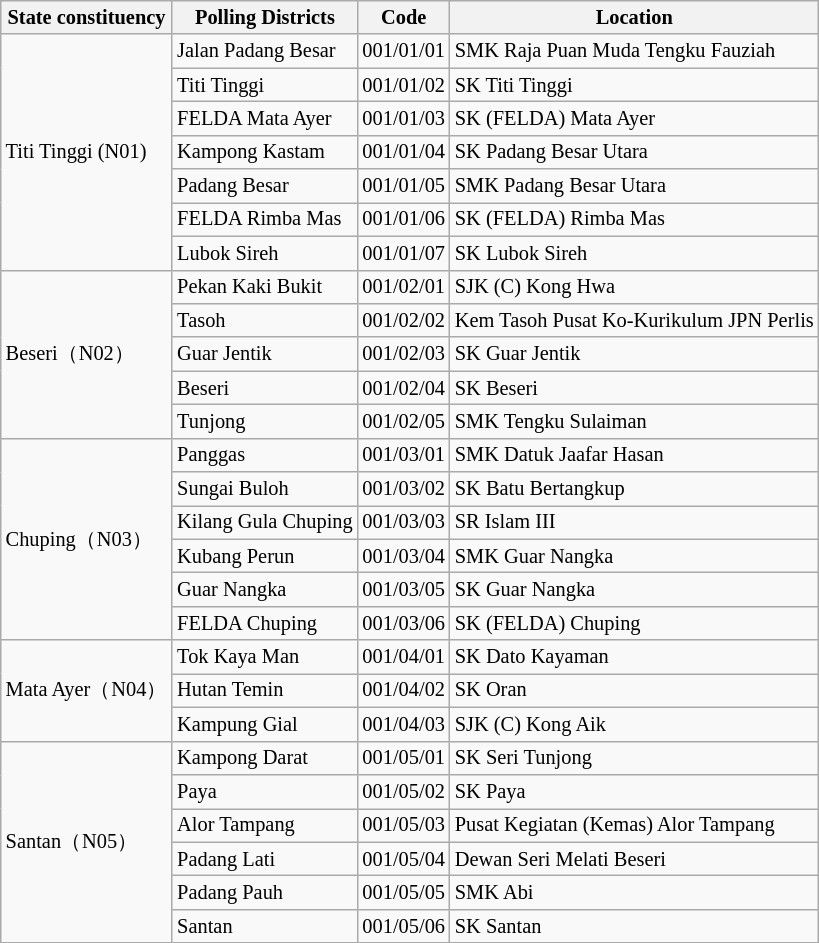<table class="wikitable sortable mw-collapsible" style="white-space:nowrap;font-size:85%">
<tr>
<th>State constituency</th>
<th>Polling Districts</th>
<th>Code</th>
<th>Location</th>
</tr>
<tr>
<td rowspan="7">Titi Tinggi (N01)</td>
<td>Jalan Padang Besar</td>
<td>001/01/01</td>
<td>SMK Raja Puan Muda Tengku Fauziah</td>
</tr>
<tr>
<td>Titi Tinggi</td>
<td>001/01/02</td>
<td>SK Titi Tinggi</td>
</tr>
<tr>
<td>FELDA Mata Ayer</td>
<td>001/01/03</td>
<td>SK (FELDA) Mata Ayer</td>
</tr>
<tr>
<td>Kampong Kastam</td>
<td>001/01/04</td>
<td>SK Padang Besar Utara</td>
</tr>
<tr>
<td>Padang Besar</td>
<td>001/01/05</td>
<td>SMK Padang Besar Utara</td>
</tr>
<tr>
<td>FELDA Rimba Mas</td>
<td>001/01/06</td>
<td>SK (FELDA) Rimba Mas</td>
</tr>
<tr>
<td>Lubok Sireh</td>
<td>001/01/07</td>
<td>SK Lubok Sireh</td>
</tr>
<tr>
<td rowspan="5">Beseri（N02）</td>
<td>Pekan Kaki Bukit</td>
<td>001/02/01</td>
<td>SJK (C) Kong Hwa</td>
</tr>
<tr>
<td>Tasoh</td>
<td>001/02/02</td>
<td>Kem Tasoh Pusat Ko-Kurikulum JPN Perlis</td>
</tr>
<tr>
<td>Guar Jentik</td>
<td>001/02/03</td>
<td>SK Guar Jentik</td>
</tr>
<tr>
<td>Beseri</td>
<td>001/02/04</td>
<td>SK Beseri</td>
</tr>
<tr>
<td>Tunjong</td>
<td>001/02/05</td>
<td>SMK Tengku Sulaiman</td>
</tr>
<tr>
<td rowspan="6">Chuping（N03）</td>
<td>Panggas</td>
<td>001/03/01</td>
<td>SMK Datuk Jaafar Hasan</td>
</tr>
<tr>
<td>Sungai Buloh</td>
<td>001/03/02</td>
<td>SK Batu Bertangkup</td>
</tr>
<tr>
<td>Kilang Gula Chuping</td>
<td>001/03/03</td>
<td>SR Islam III</td>
</tr>
<tr>
<td>Kubang Perun</td>
<td>001/03/04</td>
<td>SMK Guar Nangka</td>
</tr>
<tr>
<td>Guar Nangka</td>
<td>001/03/05</td>
<td>SK Guar Nangka</td>
</tr>
<tr>
<td>FELDA Chuping</td>
<td>001/03/06</td>
<td>SK (FELDA) Chuping</td>
</tr>
<tr>
<td rowspan="3">Mata Ayer（N04）</td>
<td>Tok Kaya Man</td>
<td>001/04/01</td>
<td>SK Dato Kayaman</td>
</tr>
<tr>
<td>Hutan Temin</td>
<td>001/04/02</td>
<td>SK Oran</td>
</tr>
<tr>
<td>Kampung Gial</td>
<td>001/04/03</td>
<td>SJK (C) Kong Aik</td>
</tr>
<tr>
<td rowspan="6">Santan（N05）</td>
<td>Kampong Darat</td>
<td>001/05/01</td>
<td>SK Seri Tunjong</td>
</tr>
<tr>
<td>Paya</td>
<td>001/05/02</td>
<td>SK Paya</td>
</tr>
<tr>
<td>Alor Tampang</td>
<td>001/05/03</td>
<td>Pusat Kegiatan (Kemas) Alor Tampang</td>
</tr>
<tr>
<td>Padang Lati</td>
<td>001/05/04</td>
<td>Dewan Seri Melati Beseri</td>
</tr>
<tr>
<td>Padang Pauh</td>
<td>001/05/05</td>
<td>SMK Abi</td>
</tr>
<tr>
<td>Santan</td>
<td>001/05/06</td>
<td>SK Santan</td>
</tr>
</table>
